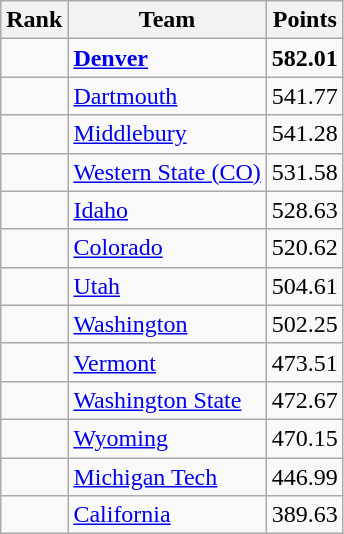<table class="wikitable sortable" style="text-align:center">
<tr>
<th>Rank</th>
<th>Team</th>
<th>Points</th>
</tr>
<tr>
<td></td>
<td align=left><strong><a href='#'>Denver</a></strong></td>
<td><strong>582.01</strong></td>
</tr>
<tr>
<td></td>
<td align=left><a href='#'>Dartmouth</a></td>
<td>541.77</td>
</tr>
<tr>
<td></td>
<td align=left><a href='#'>Middlebury</a></td>
<td>541.28</td>
</tr>
<tr>
<td></td>
<td align=left><a href='#'>Western State (CO)</a></td>
<td>531.58</td>
</tr>
<tr>
<td></td>
<td align=left><a href='#'>Idaho</a></td>
<td>528.63</td>
</tr>
<tr>
<td></td>
<td align=left><a href='#'>Colorado</a></td>
<td>520.62</td>
</tr>
<tr>
<td></td>
<td align=left><a href='#'>Utah</a></td>
<td>504.61</td>
</tr>
<tr>
<td></td>
<td align=left><a href='#'>Washington</a></td>
<td>502.25</td>
</tr>
<tr>
<td></td>
<td align=left><a href='#'>Vermont</a></td>
<td>473.51</td>
</tr>
<tr>
<td></td>
<td align=left><a href='#'>Washington State</a></td>
<td>472.67</td>
</tr>
<tr>
<td></td>
<td align=left><a href='#'>Wyoming</a></td>
<td>470.15</td>
</tr>
<tr>
<td></td>
<td align=left><a href='#'>Michigan Tech</a></td>
<td>446.99</td>
</tr>
<tr>
<td></td>
<td align=left><a href='#'>California</a></td>
<td>389.63</td>
</tr>
</table>
